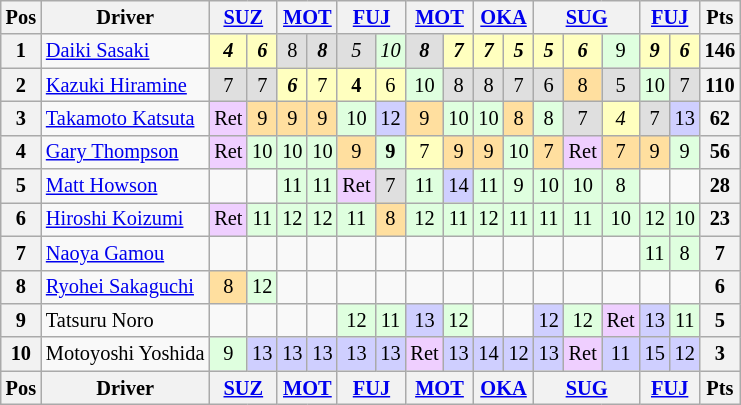<table class="wikitable" style="font-size: 85%; text-align:center">
<tr valign="top">
<th valign="middle">Pos</th>
<th valign="middle">Driver</th>
<th colspan=2><a href='#'>SUZ</a></th>
<th colspan=2><a href='#'>MOT</a></th>
<th colspan=2><a href='#'>FUJ</a></th>
<th colspan=2><a href='#'>MOT</a></th>
<th colspan=2><a href='#'>OKA</a></th>
<th colspan=3><a href='#'>SUG</a></th>
<th colspan=2><a href='#'>FUJ</a></th>
<th valign="middle">Pts</th>
</tr>
<tr>
<th>1</th>
<td align=left> <a href='#'>Daiki Sasaki</a></td>
<td style="background:#FFFFBF;"><strong><em>4</em></strong></td>
<td style="background:#FFFFBF;"><strong><em>6</em></strong></td>
<td style="background:#DFDFDF;">8</td>
<td style="background:#DFDFDF;"><strong><em>8</em></strong></td>
<td style="background:#DFDFDF;"><em>5</em></td>
<td style="background:#DFFFDF;"><em>10</em></td>
<td style="background:#DFDFDF;"><strong><em>8</em></strong></td>
<td style="background:#FFFFBF;"><strong><em>7</em></strong></td>
<td style="background:#FFFFBF;"><strong><em>7</em></strong></td>
<td style="background:#FFFFBF;"><strong><em>5</em></strong></td>
<td style="background:#FFFFBF;"><strong><em>5</em></strong></td>
<td style="background:#FFFFBF;"><strong><em>6</em></strong></td>
<td style="background:#DFFFDF;">9</td>
<td style="background:#FFFFBF;"><strong><em>9</em></strong></td>
<td style="background:#FFFFBF;"><strong><em>6</em></strong></td>
<th>146</th>
</tr>
<tr>
<th>2</th>
<td align=left> <a href='#'>Kazuki Hiramine</a></td>
<td style="background:#DFDFDF;">7</td>
<td style="background:#DFDFDF;">7</td>
<td style="background:#FFFFBF;"><strong><em>6</em></strong></td>
<td style="background:#FFFFBF;">7</td>
<td style="background:#FFFFBF;"><strong>4</strong></td>
<td style="background:#FFFFBF;">6</td>
<td style="background:#DFFFDF;">10</td>
<td style="background:#DFDFDF;">8</td>
<td style="background:#DFDFDF;">8</td>
<td style="background:#DFDFDF;">7</td>
<td style="background:#DFDFDF;">6</td>
<td style="background:#FFDF9F;">8</td>
<td style="background:#DFDFDF;">5</td>
<td style="background:#DFFFDF;">10</td>
<td style="background:#DFDFDF;">7</td>
<th>110</th>
</tr>
<tr>
<th>3</th>
<td align=left> <a href='#'>Takamoto Katsuta</a></td>
<td style="background:#EFCFFF;">Ret</td>
<td style="background:#FFDF9F;">9</td>
<td style="background:#FFDF9F;">9</td>
<td style="background:#FFDF9F;">9</td>
<td style="background:#DFFFDF;">10</td>
<td style="background:#CFCFFF;">12</td>
<td style="background:#FFDF9F;">9</td>
<td style="background:#DFFFDF;">10</td>
<td style="background:#DFFFDF;">10</td>
<td style="background:#FFDF9F;">8</td>
<td style="background:#DFFFDF;">8</td>
<td style="background:#DFDFDF;">7</td>
<td style="background:#FFFFBF;"><em>4</em></td>
<td style="background:#DFDFDF;">7</td>
<td style="background:#CFCFFF;">13</td>
<th>62</th>
</tr>
<tr>
<th>4</th>
<td align=left> <a href='#'>Gary Thompson</a></td>
<td style="background:#EFCFFF;">Ret</td>
<td style="background:#DFFFDF;">10</td>
<td style="background:#DFFFDF;">10</td>
<td style="background:#DFFFDF;">10</td>
<td style="background:#FFDF9F;">9</td>
<td style="background:#DFFFDF;"><strong>9</strong></td>
<td style="background:#FFFFBF;">7</td>
<td style="background:#FFDF9F;">9</td>
<td style="background:#FFDF9F;">9</td>
<td style="background:#DFFFDF;">10</td>
<td style="background:#FFDF9F;">7</td>
<td style="background:#EFCFFF;">Ret</td>
<td style="background:#FFDF9F;">7</td>
<td style="background:#FFDF9F;">9</td>
<td style="background:#DFFFDF;">9</td>
<th>56</th>
</tr>
<tr>
<th>5</th>
<td align=left> <a href='#'>Matt Howson</a></td>
<td></td>
<td></td>
<td style="background:#DFFFDF;">11</td>
<td style="background:#DFFFDF;">11</td>
<td style="background:#EFCFFF;">Ret</td>
<td style="background:#DFDFDF;">7</td>
<td style="background:#DFFFDF;">11</td>
<td style="background:#CFCFFF;">14</td>
<td style="background:#DFFFDF;">11</td>
<td style="background:#DFFFDF;">9</td>
<td style="background:#DFFFDF;">10</td>
<td style="background:#DFFFDF;">10</td>
<td style="background:#DFFFDF;">8</td>
<td></td>
<td></td>
<th>28</th>
</tr>
<tr>
<th>6</th>
<td align=left> <a href='#'>Hiroshi Koizumi</a></td>
<td style="background:#EFCFFF;">Ret</td>
<td style="background:#DFFFDF;">11</td>
<td style="background:#DFFFDF;">12</td>
<td style="background:#DFFFDF;">12</td>
<td style="background:#DFFFDF;">11</td>
<td style="background:#FFDF9F;">8</td>
<td style="background:#DFFFDF;">12</td>
<td style="background:#DFFFDF;">11</td>
<td style="background:#DFFFDF;">12</td>
<td style="background:#DFFFDF;">11</td>
<td style="background:#DFFFDF;">11</td>
<td style="background:#DFFFDF;">11</td>
<td style="background:#DFFFDF;">10</td>
<td style="background:#DFFFDF;">12</td>
<td style="background:#DFFFDF;">10</td>
<th>23</th>
</tr>
<tr>
<th>7</th>
<td align=left> <a href='#'>Naoya Gamou</a></td>
<td></td>
<td></td>
<td></td>
<td></td>
<td></td>
<td></td>
<td></td>
<td></td>
<td></td>
<td></td>
<td></td>
<td></td>
<td></td>
<td style="background:#DFFFDF;">11</td>
<td style="background:#DFFFDF;">8</td>
<th>7</th>
</tr>
<tr>
<th>8</th>
<td align=left> <a href='#'>Ryohei Sakaguchi</a></td>
<td style="background:#FFDF9F;">8</td>
<td style="background:#DFFFDF;">12</td>
<td></td>
<td></td>
<td></td>
<td></td>
<td></td>
<td></td>
<td></td>
<td></td>
<td></td>
<td></td>
<td></td>
<td></td>
<td></td>
<th>6</th>
</tr>
<tr>
<th>9</th>
<td align=left> Tatsuru Noro</td>
<td></td>
<td></td>
<td></td>
<td></td>
<td style="background:#DFFFDF;">12</td>
<td style="background:#DFFFDF;">11</td>
<td style="background:#CFCFFF;">13</td>
<td style="background:#DFFFDF;">12</td>
<td></td>
<td></td>
<td style="background:#CFCFFF;">12</td>
<td style="background:#DFFFDF;">12</td>
<td style="background:#EFCFFF;">Ret</td>
<td style="background:#CFCFFF;">13</td>
<td style="background:#DFFFDF;">11</td>
<th>5</th>
</tr>
<tr>
<th>10</th>
<td align=left> Motoyoshi Yoshida</td>
<td style="background:#DFFFDF;">9</td>
<td style="background:#CFCFFF;">13</td>
<td style="background:#CFCFFF;">13</td>
<td style="background:#CFCFFF;">13</td>
<td style="background:#CFCFFF;">13</td>
<td style="background:#CFCFFF;">13</td>
<td style="background:#EFCFFF;">Ret</td>
<td style="background:#CFCFFF;">13</td>
<td style="background:#CFCFFF;">14</td>
<td style="background:#CFCFFF;">12</td>
<td style="background:#CFCFFF;">13</td>
<td style="background:#EFCFFF;">Ret</td>
<td style="background:#CFCFFF;">11</td>
<td style="background:#CFCFFF;">15</td>
<td style="background:#CFCFFF;">12</td>
<th>3</th>
</tr>
<tr valign="top">
<th valign="middle">Pos</th>
<th valign="middle">Driver</th>
<th colspan=2><a href='#'>SUZ</a></th>
<th colspan=2><a href='#'>MOT</a></th>
<th colspan=2><a href='#'>FUJ</a></th>
<th colspan=2><a href='#'>MOT</a></th>
<th colspan=2><a href='#'>OKA</a></th>
<th colspan=3><a href='#'>SUG</a></th>
<th colspan=2><a href='#'>FUJ</a></th>
<th valign="middle">Pts</th>
</tr>
</table>
